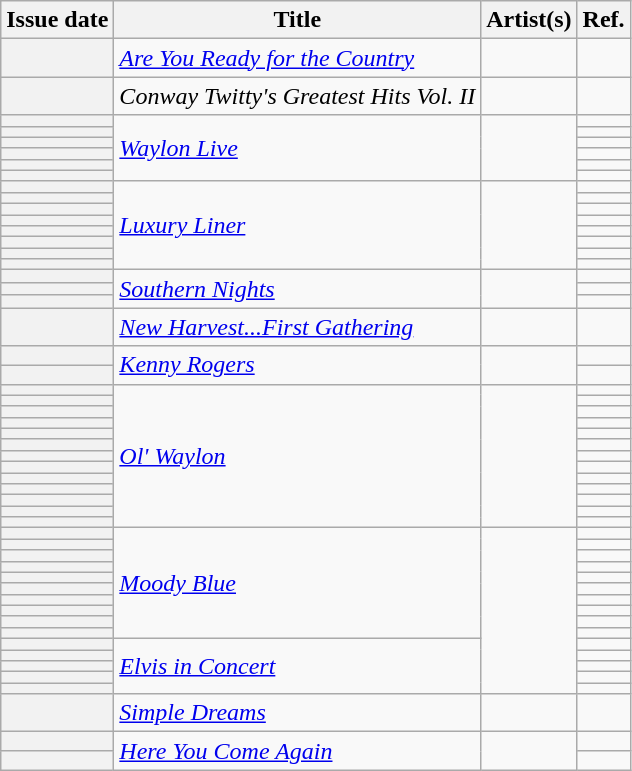<table class="wikitable sortable plainrowheaders">
<tr>
<th scope=col>Issue date</th>
<th scope=col>Title</th>
<th scope=col>Artist(s)</th>
<th scope=col class=unsortable>Ref.</th>
</tr>
<tr>
<th scope=row></th>
<td><em><a href='#'>Are You Ready for the Country</a></em></td>
<td></td>
<td align=center></td>
</tr>
<tr>
<th scope=row></th>
<td><em>Conway Twitty's Greatest Hits Vol. II</em></td>
<td></td>
<td align=center></td>
</tr>
<tr>
<th scope=row></th>
<td rowspan=6><em><a href='#'>Waylon Live</a></em></td>
<td rowspan=6></td>
<td align=center></td>
</tr>
<tr>
<th scope=row></th>
<td align=center></td>
</tr>
<tr>
<th scope=row></th>
<td align=center></td>
</tr>
<tr>
<th scope=row></th>
<td align=center></td>
</tr>
<tr>
<th scope=row></th>
<td align=center></td>
</tr>
<tr>
<th scope=row></th>
<td align=center></td>
</tr>
<tr>
<th scope=row></th>
<td rowspan=8><em><a href='#'>Luxury Liner</a></em></td>
<td rowspan=8></td>
<td align=center></td>
</tr>
<tr>
<th scope=row></th>
<td align=center></td>
</tr>
<tr>
<th scope=row></th>
<td align=center></td>
</tr>
<tr>
<th scope=row></th>
<td align=center></td>
</tr>
<tr>
<th scope=row></th>
<td align=center></td>
</tr>
<tr>
<th scope=row></th>
<td align=center></td>
</tr>
<tr>
<th scope=row></th>
<td align=center></td>
</tr>
<tr>
<th scope=row></th>
<td align=center></td>
</tr>
<tr>
<th scope=row></th>
<td rowspan=3><em><a href='#'>Southern Nights</a></em></td>
<td rowspan=3></td>
<td align=center></td>
</tr>
<tr>
<th scope=row></th>
<td align=center></td>
</tr>
<tr>
<th scope=row></th>
<td align=center></td>
</tr>
<tr>
<th scope=row></th>
<td><em><a href='#'>New Harvest...First Gathering</a></em></td>
<td></td>
<td align=center></td>
</tr>
<tr>
<th scope=row></th>
<td rowspan=2><em><a href='#'>Kenny Rogers</a></em></td>
<td rowspan=2></td>
<td align=center></td>
</tr>
<tr>
<th scope=row></th>
<td align=center></td>
</tr>
<tr>
<th scope=row></th>
<td rowspan=13><em><a href='#'>Ol' Waylon</a></em></td>
<td rowspan=13></td>
<td align=center></td>
</tr>
<tr>
<th scope=row></th>
<td align=center></td>
</tr>
<tr>
<th scope=row></th>
<td align=center></td>
</tr>
<tr>
<th scope=row></th>
<td align=center></td>
</tr>
<tr>
<th scope=row></th>
<td align=center></td>
</tr>
<tr>
<th scope=row></th>
<td align=center></td>
</tr>
<tr>
<th scope=row></th>
<td align=center></td>
</tr>
<tr>
<th scope=row></th>
<td align=center></td>
</tr>
<tr>
<th scope=row></th>
<td align=center></td>
</tr>
<tr>
<th scope=row></th>
<td align=center></td>
</tr>
<tr>
<th scope=row></th>
<td align=center></td>
</tr>
<tr>
<th scope=row></th>
<td align=center></td>
</tr>
<tr>
<th scope=row></th>
<td align=center></td>
</tr>
<tr>
<th scope=row></th>
<td rowspan=10><em><a href='#'>Moody Blue</a></em></td>
<td rowspan=15></td>
<td align=center></td>
</tr>
<tr>
<th scope=row></th>
<td align=center></td>
</tr>
<tr>
<th scope=row></th>
<td align=center></td>
</tr>
<tr>
<th scope=row></th>
<td align=center></td>
</tr>
<tr>
<th scope=row></th>
<td align=center></td>
</tr>
<tr>
<th scope=row></th>
<td align=center></td>
</tr>
<tr>
<th scope=row></th>
<td align=center></td>
</tr>
<tr>
<th scope=row></th>
<td align=center></td>
</tr>
<tr>
<th scope=row></th>
<td align=center></td>
</tr>
<tr>
<th scope=row></th>
<td align=center></td>
</tr>
<tr>
<th scope=row></th>
<td rowspan=5><em><a href='#'>Elvis in Concert</a></em></td>
<td align=center></td>
</tr>
<tr>
<th scope=row></th>
<td align=center></td>
</tr>
<tr>
<th scope=row></th>
<td align=center></td>
</tr>
<tr>
<th scope=row></th>
<td align=center></td>
</tr>
<tr>
<th scope=row></th>
<td align=center></td>
</tr>
<tr>
<th scope=row></th>
<td><em><a href='#'>Simple Dreams</a></em></td>
<td></td>
<td align=center></td>
</tr>
<tr>
<th scope=row></th>
<td rowspan=2><em><a href='#'>Here You Come Again</a></em></td>
<td rowspan=2></td>
<td align=center></td>
</tr>
<tr>
<th scope=row></th>
<td align=center></td>
</tr>
</table>
